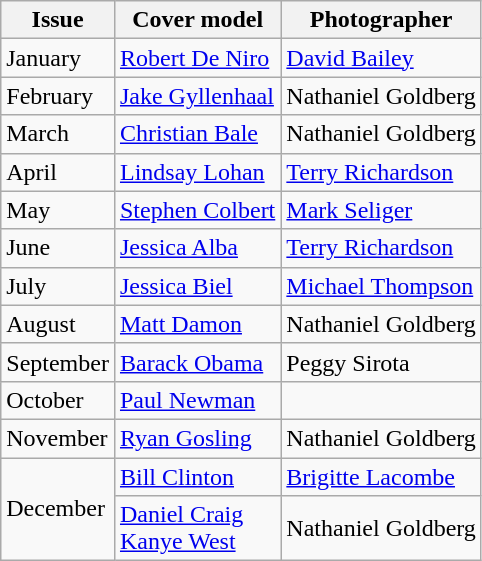<table class="sortable wikitable">
<tr>
<th>Issue</th>
<th>Cover model</th>
<th>Photographer</th>
</tr>
<tr>
<td>January</td>
<td><a href='#'>Robert De Niro</a></td>
<td><a href='#'>David Bailey</a></td>
</tr>
<tr>
<td>February</td>
<td><a href='#'>Jake Gyllenhaal</a></td>
<td>Nathaniel Goldberg</td>
</tr>
<tr>
<td>March</td>
<td><a href='#'>Christian Bale</a></td>
<td>Nathaniel Goldberg</td>
</tr>
<tr>
<td>April</td>
<td><a href='#'>Lindsay Lohan</a></td>
<td><a href='#'>Terry Richardson</a></td>
</tr>
<tr>
<td>May</td>
<td><a href='#'>Stephen Colbert</a></td>
<td><a href='#'>Mark Seliger</a></td>
</tr>
<tr>
<td>June</td>
<td><a href='#'>Jessica Alba</a></td>
<td><a href='#'>Terry Richardson</a></td>
</tr>
<tr>
<td>July</td>
<td><a href='#'>Jessica Biel</a></td>
<td><a href='#'>Michael Thompson</a></td>
</tr>
<tr>
<td>August</td>
<td><a href='#'>Matt Damon</a></td>
<td>Nathaniel Goldberg</td>
</tr>
<tr>
<td>September</td>
<td><a href='#'>Barack Obama</a></td>
<td>Peggy Sirota</td>
</tr>
<tr>
<td>October</td>
<td><a href='#'>Paul Newman</a></td>
<td></td>
</tr>
<tr>
<td>November</td>
<td><a href='#'>Ryan Gosling</a></td>
<td>Nathaniel Goldberg</td>
</tr>
<tr>
<td rowspan=2>December</td>
<td><a href='#'>Bill Clinton</a></td>
<td><a href='#'>Brigitte Lacombe</a></td>
</tr>
<tr>
<td><a href='#'>Daniel Craig</a><br><a href='#'>Kanye West</a></td>
<td>Nathaniel Goldberg</td>
</tr>
</table>
